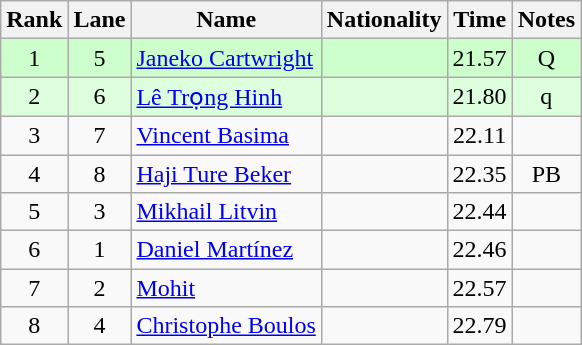<table class="wikitable sortable" style="text-align:center">
<tr>
<th>Rank</th>
<th>Lane</th>
<th>Name</th>
<th>Nationality</th>
<th>Time</th>
<th>Notes</th>
</tr>
<tr bgcolor=ccffcc>
<td>1</td>
<td>5</td>
<td align=left><a href='#'>Janeko Cartwright</a></td>
<td align=left></td>
<td>21.57</td>
<td>Q</td>
</tr>
<tr bgcolor=ddffdd>
<td>2</td>
<td>6</td>
<td align=left><a href='#'>Lê Trọng Hinh</a></td>
<td align=left></td>
<td>21.80</td>
<td>q</td>
</tr>
<tr>
<td>3</td>
<td>7</td>
<td align=left><a href='#'>Vincent Basima</a></td>
<td align=left></td>
<td>22.11</td>
<td></td>
</tr>
<tr>
<td>4</td>
<td>8</td>
<td align=left><a href='#'>Haji Ture Beker</a></td>
<td align=left></td>
<td>22.35</td>
<td>PB</td>
</tr>
<tr>
<td>5</td>
<td>3</td>
<td align=left><a href='#'>Mikhail Litvin</a></td>
<td align=left></td>
<td>22.44</td>
<td></td>
</tr>
<tr>
<td>6</td>
<td>1</td>
<td align=left><a href='#'>Daniel Martínez</a></td>
<td align=left></td>
<td>22.46</td>
<td></td>
</tr>
<tr>
<td>7</td>
<td>2</td>
<td align=left><a href='#'>Mohit</a></td>
<td align=left></td>
<td>22.57</td>
<td></td>
</tr>
<tr>
<td>8</td>
<td>4</td>
<td align=left><a href='#'>Christophe Boulos</a></td>
<td align=left></td>
<td>22.79</td>
<td></td>
</tr>
</table>
